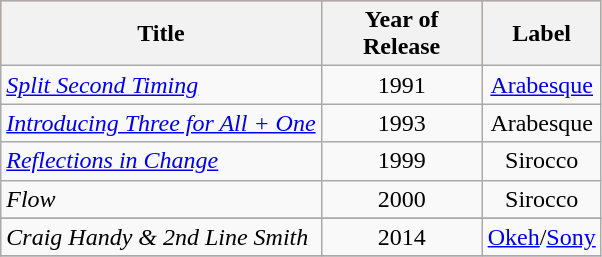<table class="wikitable sortable">
<tr style="background:#f96;">
<th align=left>Title</th>
<th width=100>Year of Release</th>
<th>Label</th>
</tr>
<tr align=center>
<td align=left><em><a href='#'>Split Second Timing</a></em></td>
<td>1991</td>
<td align=center><a href='#'>Arabesque</a></td>
</tr>
<tr align=center	        ||>
<td align=left><em><a href='#'>Introducing Three for All + One</a></em></td>
<td>1993</td>
<td align=center>Arabesque</td>
</tr>
<tr align=center	        ||>
<td align=left><em><a href='#'>Reflections in Change</a></em></td>
<td>1999</td>
<td align=center>Sirocco</td>
</tr>
<tr align=center	       ||>
<td align=left><em>Flow</em></td>
<td>2000</td>
<td align=center>Sirocco</td>
</tr>
<tr align=center	        ||>
</tr>
<tr align=center	      ||>
<td align=left><em>Craig Handy & 2nd Line Smith</em></td>
<td>2014</td>
<td align=center><a href='#'>Okeh</a>/<a href='#'>Sony</a></td>
</tr>
<tr align=center	       ||>
</tr>
</table>
